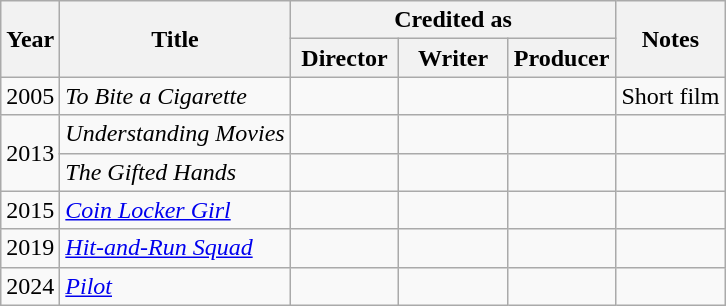<table class="wikitable sortable">
<tr>
<th rowspan="2">Year</th>
<th rowspan="2">Title</th>
<th colspan="3">Credited as</th>
<th rowspan="2" scope="col" class="unsortable">Notes</th>
</tr>
<tr>
<th width="65">Director</th>
<th width="65">Writer</th>
<th width="65">Producer</th>
</tr>
<tr>
<td>2005</td>
<td><em>To Bite a Cigarette</em></td>
<td></td>
<td></td>
<td></td>
<td>Short film</td>
</tr>
<tr>
<td rowspan="2">2013</td>
<td><em>Understanding Movies</em></td>
<td></td>
<td></td>
<td></td>
<td></td>
</tr>
<tr>
<td><em>The Gifted Hands</em></td>
<td></td>
<td></td>
<td></td>
<td></td>
</tr>
<tr>
<td>2015</td>
<td><em><a href='#'>Coin Locker Girl</a></em></td>
<td></td>
<td></td>
<td></td>
<td></td>
</tr>
<tr>
<td>2019</td>
<td><em><a href='#'>Hit-and-Run Squad</a></em></td>
<td></td>
<td></td>
<td></td>
<td></td>
</tr>
<tr>
<td>2024</td>
<td><em><a href='#'>Pilot</a></em></td>
<td></td>
<td></td>
<td></td>
<td></td>
</tr>
</table>
